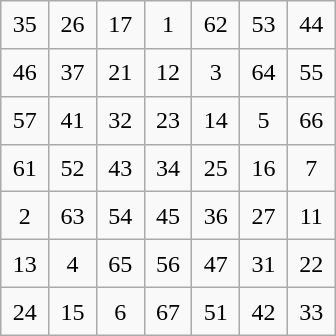<table class="wikitable" style="margin-left:auto;margin-right:auto;text-align:center;width:14em;height:14em;table-layout:fixed;">
<tr>
<td>35</td>
<td>26</td>
<td>17</td>
<td>1</td>
<td>62</td>
<td>53</td>
<td>44</td>
</tr>
<tr>
<td>46</td>
<td>37</td>
<td>21</td>
<td>12</td>
<td>3</td>
<td>64</td>
<td>55</td>
</tr>
<tr>
<td>57</td>
<td>41</td>
<td>32</td>
<td>23</td>
<td>14</td>
<td>5</td>
<td>66</td>
</tr>
<tr>
<td>61</td>
<td>52</td>
<td>43</td>
<td>34</td>
<td>25</td>
<td>16</td>
<td>7</td>
</tr>
<tr>
<td>2</td>
<td>63</td>
<td>54</td>
<td>45</td>
<td>36</td>
<td>27</td>
<td>11</td>
</tr>
<tr>
<td>13</td>
<td>4</td>
<td>65</td>
<td>56</td>
<td>47</td>
<td>31</td>
<td>22</td>
</tr>
<tr>
<td>24</td>
<td>15</td>
<td>6</td>
<td>67</td>
<td>51</td>
<td>42</td>
<td>33</td>
</tr>
</table>
